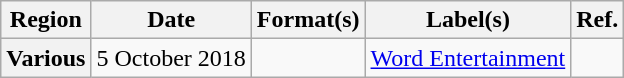<table class="wikitable plainrowheaders">
<tr>
<th scope="col">Region</th>
<th scope="col">Date</th>
<th scope="col">Format(s)</th>
<th scope="col">Label(s)</th>
<th scope="col">Ref.</th>
</tr>
<tr>
<th scope="row">Various</th>
<td>5 October 2018</td>
<td></td>
<td><a href='#'>Word Entertainment</a></td>
<td></td>
</tr>
</table>
